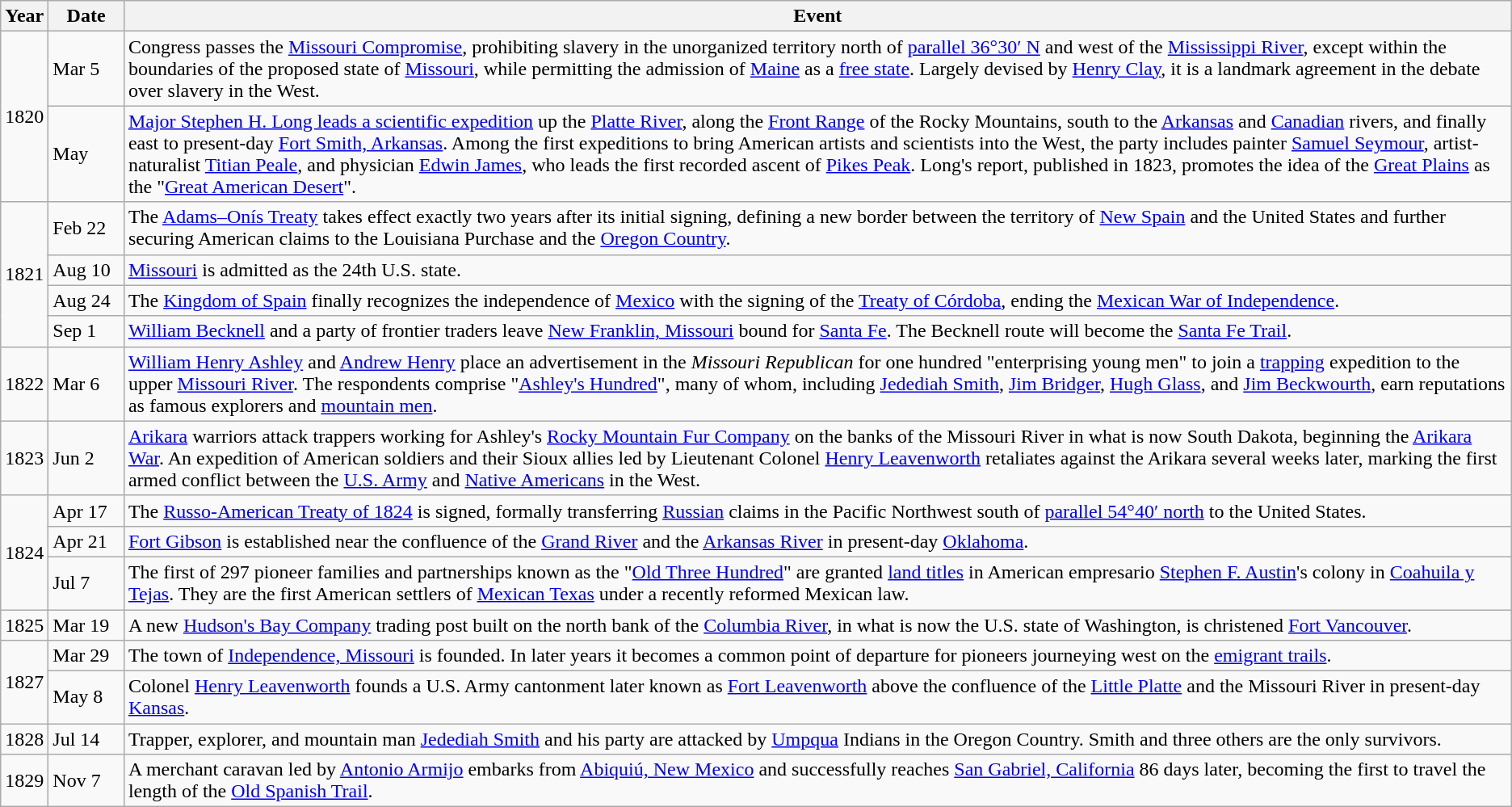<table class=wikitable>
<tr>
<th>Year</th>
<th width=55>Date</th>
<th>Event</th>
</tr>
<tr>
<td rowspan=2>1820</td>
<td>Mar 5</td>
<td>Congress passes the <a href='#'>Missouri Compromise</a>, prohibiting slavery in the unorganized territory north of <a href='#'>parallel 36°30′ N</a> and west of the <a href='#'>Mississippi River</a>, except within the boundaries of the proposed state of <a href='#'>Missouri</a>, while permitting the admission of <a href='#'>Maine</a> as a <a href='#'>free state</a>. Largely devised by <a href='#'>Henry Clay</a>, it is a landmark agreement in the debate over slavery in the West.</td>
</tr>
<tr>
<td>May</td>
<td><a href='#'>Major Stephen H. Long leads a scientific expedition</a> up the <a href='#'>Platte River</a>, along the <a href='#'>Front Range</a> of the Rocky Mountains, south to the <a href='#'>Arkansas</a> and <a href='#'>Canadian</a> rivers, and finally east to present-day <a href='#'>Fort Smith, Arkansas</a>. Among the first expeditions to bring American artists and scientists into the West, the party includes painter <a href='#'>Samuel Seymour</a>, artist-naturalist <a href='#'>Titian Peale</a>, and physician <a href='#'>Edwin James</a>, who leads the first recorded ascent of <a href='#'>Pikes Peak</a>. Long's report, published in 1823, promotes the idea of the <a href='#'>Great Plains</a> as the "<a href='#'>Great American Desert</a>".</td>
</tr>
<tr>
<td rowspan=4>1821</td>
<td>Feb 22</td>
<td>The <a href='#'>Adams–Onís Treaty</a> takes effect exactly two years after its initial signing, defining a new border between the territory of <a href='#'>New Spain</a> and the United States and further securing American claims to the Louisiana Purchase and the <a href='#'>Oregon Country</a>.</td>
</tr>
<tr>
<td>Aug 10</td>
<td><a href='#'>Missouri</a> is admitted as the 24th U.S. state.</td>
</tr>
<tr>
<td>Aug 24</td>
<td>The <a href='#'>Kingdom of Spain</a> finally recognizes the independence of <a href='#'>Mexico</a> with the signing of the <a href='#'>Treaty of Córdoba</a>, ending the <a href='#'>Mexican War of Independence</a>.</td>
</tr>
<tr>
<td>Sep 1</td>
<td><a href='#'>William Becknell</a> and a party of frontier traders leave <a href='#'>New Franklin, Missouri</a> bound for <a href='#'>Santa Fe</a>. The Becknell route will become the <a href='#'>Santa Fe Trail</a>.</td>
</tr>
<tr>
<td rowspan=1>1822</td>
<td>Mar 6</td>
<td><a href='#'>William Henry Ashley</a> and <a href='#'>Andrew Henry</a> place an advertisement in the <em>Missouri Republican</em> for one hundred "enterprising young men" to join a <a href='#'>trapping</a> expedition to the upper <a href='#'>Missouri River</a>. The respondents comprise "<a href='#'>Ashley's Hundred</a>", many of whom, including <a href='#'>Jedediah Smith</a>, <a href='#'>Jim Bridger</a>, <a href='#'>Hugh Glass</a>, and <a href='#'>Jim Beckwourth</a>, earn reputations as famous explorers and <a href='#'>mountain men</a>.</td>
</tr>
<tr>
<td rowspan=1>1823</td>
<td>Jun 2</td>
<td><a href='#'>Arikara</a> warriors attack trappers working for Ashley's <a href='#'>Rocky Mountain Fur Company</a> on the banks of the Missouri River in what is now South Dakota, beginning the <a href='#'>Arikara War</a>. An expedition of American soldiers and their Sioux allies led by Lieutenant Colonel <a href='#'>Henry Leavenworth</a> retaliates against the Arikara several weeks later, marking the first armed conflict between the <a href='#'>U.S. Army</a> and <a href='#'>Native Americans</a> in the West.</td>
</tr>
<tr>
<td rowspan=3>1824</td>
<td>Apr 17</td>
<td>The <a href='#'>Russo-American Treaty of 1824</a> is signed, formally transferring <a href='#'>Russian</a> claims in the Pacific Northwest south of <a href='#'>parallel 54°40′ north</a> to the United States.</td>
</tr>
<tr>
<td>Apr 21</td>
<td><a href='#'>Fort Gibson</a> is established near the confluence of the <a href='#'>Grand River</a> and the <a href='#'>Arkansas River</a> in present-day <a href='#'>Oklahoma</a>.</td>
</tr>
<tr>
<td>Jul 7</td>
<td>The first of 297 pioneer families and partnerships known as the "<a href='#'>Old Three Hundred</a>" are granted <a href='#'>land titles</a> in American empresario <a href='#'>Stephen F. Austin</a>'s colony in <a href='#'>Coahuila y Tejas</a>. They are the first American settlers of <a href='#'>Mexican Texas</a> under a recently reformed Mexican law.</td>
</tr>
<tr>
<td rowspan=1>1825</td>
<td>Mar 19</td>
<td>A new <a href='#'>Hudson's Bay Company</a> trading post built on the north bank of the <a href='#'>Columbia River</a>, in what is now the U.S. state of Washington, is christened <a href='#'>Fort Vancouver</a>.</td>
</tr>
<tr>
<td rowspan=2>1827</td>
<td>Mar 29</td>
<td>The town of <a href='#'>Independence, Missouri</a> is founded. In later years it becomes a common point of departure for pioneers journeying west on the <a href='#'>emigrant trails</a>.</td>
</tr>
<tr>
<td>May 8</td>
<td>Colonel <a href='#'>Henry Leavenworth</a> founds a U.S. Army cantonment later known as <a href='#'>Fort Leavenworth</a> above the confluence of the <a href='#'>Little Platte</a> and the Missouri River in present-day <a href='#'>Kansas</a>.</td>
</tr>
<tr>
<td rowspan=1>1828</td>
<td>Jul 14</td>
<td>Trapper, explorer, and mountain man <a href='#'>Jedediah Smith</a> and his party are attacked by <a href='#'>Umpqua</a> Indians in the Oregon Country. Smith and three others are the only survivors.</td>
</tr>
<tr>
<td rowspan=1>1829</td>
<td>Nov 7</td>
<td>A merchant caravan led by <a href='#'>Antonio Armijo</a> embarks from <a href='#'>Abiquiú, New Mexico</a> and successfully reaches <a href='#'>San Gabriel, California</a> 86 days later, becoming the first to travel the length of the <a href='#'>Old Spanish Trail</a>.</td>
</tr>
</table>
